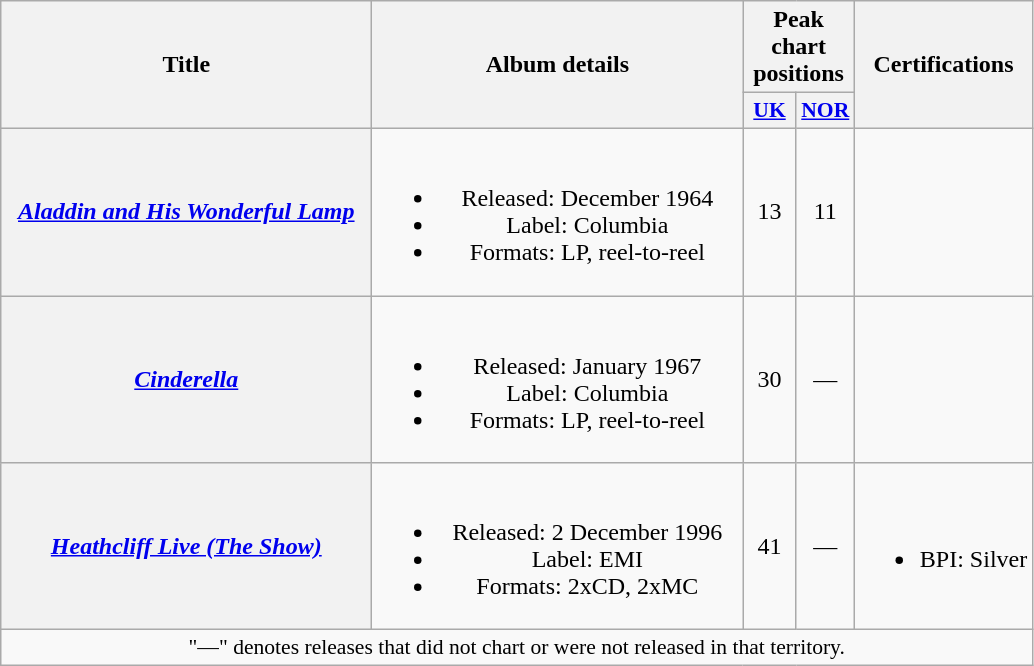<table class="wikitable plainrowheaders" style="text-align:center;">
<tr>
<th rowspan="2" scope="col" style="width:15em;">Title</th>
<th rowspan="2" scope="col" style="width:15em;">Album details</th>
<th colspan="2">Peak chart positions</th>
<th rowspan="2">Certifications</th>
</tr>
<tr>
<th scope="col" style="width:2em;font-size:90%;"><a href='#'>UK</a><br></th>
<th scope="col" style="width:2em;font-size:90%;"><a href='#'>NOR</a><br></th>
</tr>
<tr>
<th scope="row"><em><a href='#'>Aladdin and His Wonderful Lamp</a></em></th>
<td><br><ul><li>Released: December 1964</li><li>Label: Columbia</li><li>Formats: LP, reel-to-reel</li></ul></td>
<td>13</td>
<td>11</td>
<td></td>
</tr>
<tr>
<th scope="row"><em><a href='#'>Cinderella</a></em></th>
<td><br><ul><li>Released: January 1967</li><li>Label: Columbia</li><li>Formats: LP, reel-to-reel</li></ul></td>
<td>30</td>
<td>—</td>
<td></td>
</tr>
<tr>
<th scope="row"><em><a href='#'>Heathcliff Live (The Show)</a></em></th>
<td><br><ul><li>Released: 2 December 1996</li><li>Label: EMI</li><li>Formats: 2xCD, 2xMC</li></ul></td>
<td>41</td>
<td>—</td>
<td><br><ul><li>BPI: Silver</li></ul></td>
</tr>
<tr>
<td colspan="5" style="font-size:90%">"—" denotes releases that did not chart or were not released in that territory.</td>
</tr>
</table>
